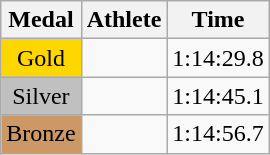<table class="wikitable">
<tr>
<th>Medal</th>
<th>Athlete</th>
<th>Time</th>
</tr>
<tr>
<td style="text-align:center;background-color:gold;">Gold</td>
<td></td>
<td>1:14:29.8</td>
</tr>
<tr>
<td style="text-align:center;background-color:silver;">Silver</td>
<td></td>
<td>1:14:45.1</td>
</tr>
<tr>
<td style="text-align:center;background-color:#CC9966;">Bronze</td>
<td></td>
<td>1:14:56.7</td>
</tr>
</table>
